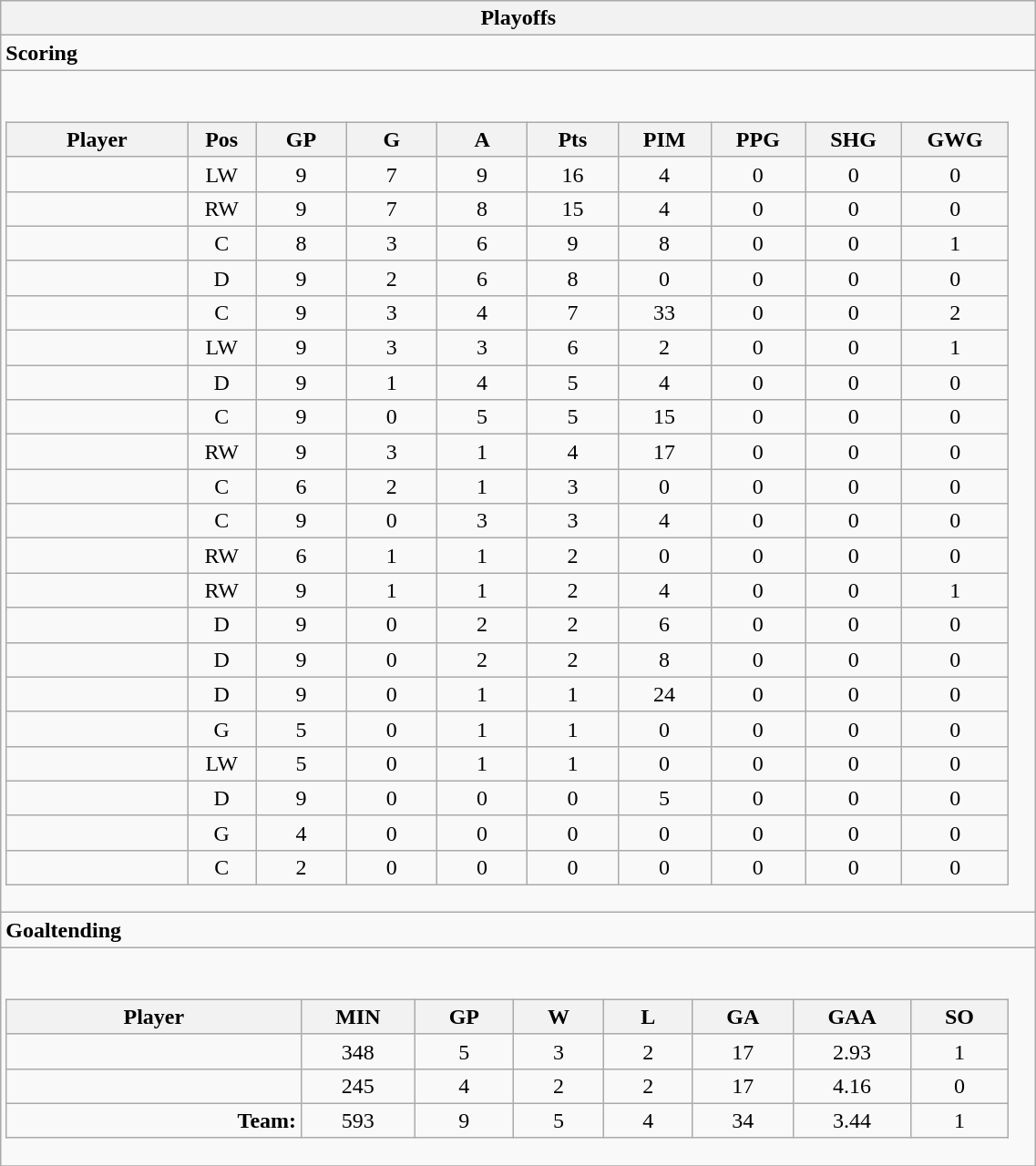<table class="wikitable collapsible " width="60%" border="1">
<tr>
<th>Playoffs</th>
</tr>
<tr>
<td class="tocccolors"><strong>Scoring</strong></td>
</tr>
<tr>
<td><br><table class="wikitable sortable">
<tr ALIGN="center">
<th bgcolor="#DDDDFF" width="10%">Player</th>
<th bgcolor="#DDDDFF" width="3%" title="Position">Pos</th>
<th bgcolor="#DDDDFF" width="5%" title="Games played">GP</th>
<th bgcolor="#DDDDFF" width="5%" title="Goals">G</th>
<th bgcolor="#DDDDFF" width="5%" title="Assists">A</th>
<th bgcolor="#DDDDFF" width="5%" title="Points">Pts</th>
<th bgcolor="#DDDDFF" width="5%" title="Penalties in Minutes">PIM</th>
<th bgcolor="#DDDDFF" width="5%" title="Power play goals">PPG</th>
<th bgcolor="#DDDDFF" width="5%" title="Short-handed goals">SHG</th>
<th bgcolor="#DDDDFF" width="5%" title="Game-winning goals">GWG</th>
</tr>
<tr align="center">
<td align="right"></td>
<td>LW</td>
<td>9</td>
<td>7</td>
<td>9</td>
<td>16</td>
<td>4</td>
<td>0</td>
<td>0</td>
<td>0</td>
</tr>
<tr align="center">
<td align="right"></td>
<td>RW</td>
<td>9</td>
<td>7</td>
<td>8</td>
<td>15</td>
<td>4</td>
<td>0</td>
<td>0</td>
<td>0</td>
</tr>
<tr align="center">
<td align="right"></td>
<td>C</td>
<td>8</td>
<td>3</td>
<td>6</td>
<td>9</td>
<td>8</td>
<td>0</td>
<td>0</td>
<td>1</td>
</tr>
<tr align="center">
<td align="right"></td>
<td>D</td>
<td>9</td>
<td>2</td>
<td>6</td>
<td>8</td>
<td>0</td>
<td>0</td>
<td>0</td>
<td>0</td>
</tr>
<tr align="center">
<td align="right"></td>
<td>C</td>
<td>9</td>
<td>3</td>
<td>4</td>
<td>7</td>
<td>33</td>
<td>0</td>
<td>0</td>
<td>2</td>
</tr>
<tr align="center">
<td align="right"></td>
<td>LW</td>
<td>9</td>
<td>3</td>
<td>3</td>
<td>6</td>
<td>2</td>
<td>0</td>
<td>0</td>
<td>1</td>
</tr>
<tr align="center">
<td align="right"></td>
<td>D</td>
<td>9</td>
<td>1</td>
<td>4</td>
<td>5</td>
<td>4</td>
<td>0</td>
<td>0</td>
<td>0</td>
</tr>
<tr align="center">
<td align="right"></td>
<td>C</td>
<td>9</td>
<td>0</td>
<td>5</td>
<td>5</td>
<td>15</td>
<td>0</td>
<td>0</td>
<td>0</td>
</tr>
<tr align="center">
<td align="right"></td>
<td>RW</td>
<td>9</td>
<td>3</td>
<td>1</td>
<td>4</td>
<td>17</td>
<td>0</td>
<td>0</td>
<td>0</td>
</tr>
<tr align="center">
<td align="right"></td>
<td>C</td>
<td>6</td>
<td>2</td>
<td>1</td>
<td>3</td>
<td>0</td>
<td>0</td>
<td>0</td>
<td>0</td>
</tr>
<tr align="center">
<td align="right"></td>
<td>C</td>
<td>9</td>
<td>0</td>
<td>3</td>
<td>3</td>
<td>4</td>
<td>0</td>
<td>0</td>
<td>0</td>
</tr>
<tr align="center">
<td align="right"></td>
<td>RW</td>
<td>6</td>
<td>1</td>
<td>1</td>
<td>2</td>
<td>0</td>
<td>0</td>
<td>0</td>
<td>0</td>
</tr>
<tr align="center">
<td align="right"></td>
<td>RW</td>
<td>9</td>
<td>1</td>
<td>1</td>
<td>2</td>
<td>4</td>
<td>0</td>
<td>0</td>
<td>1</td>
</tr>
<tr align="center">
<td align="right"></td>
<td>D</td>
<td>9</td>
<td>0</td>
<td>2</td>
<td>2</td>
<td>6</td>
<td>0</td>
<td>0</td>
<td>0</td>
</tr>
<tr align="center">
<td align="right"></td>
<td>D</td>
<td>9</td>
<td>0</td>
<td>2</td>
<td>2</td>
<td>8</td>
<td>0</td>
<td>0</td>
<td>0</td>
</tr>
<tr align="center">
<td align="right"></td>
<td>D</td>
<td>9</td>
<td>0</td>
<td>1</td>
<td>1</td>
<td>24</td>
<td>0</td>
<td>0</td>
<td>0</td>
</tr>
<tr align="center">
<td align="right"></td>
<td>G</td>
<td>5</td>
<td>0</td>
<td>1</td>
<td>1</td>
<td>0</td>
<td>0</td>
<td>0</td>
<td>0</td>
</tr>
<tr align="center">
<td align="right"></td>
<td>LW</td>
<td>5</td>
<td>0</td>
<td>1</td>
<td>1</td>
<td>0</td>
<td>0</td>
<td>0</td>
<td>0</td>
</tr>
<tr align="center">
<td align="right"></td>
<td>D</td>
<td>9</td>
<td>0</td>
<td>0</td>
<td>0</td>
<td>5</td>
<td>0</td>
<td>0</td>
<td>0</td>
</tr>
<tr align="center">
<td align="right"></td>
<td>G</td>
<td>4</td>
<td>0</td>
<td>0</td>
<td>0</td>
<td>0</td>
<td>0</td>
<td>0</td>
<td>0</td>
</tr>
<tr align="center">
<td align="right"></td>
<td>C</td>
<td>2</td>
<td>0</td>
<td>0</td>
<td>0</td>
<td>0</td>
<td>0</td>
<td>0</td>
<td>0</td>
</tr>
</table>
</td>
</tr>
<tr>
<td class="toccolors"><strong>Goaltending</strong></td>
</tr>
<tr>
<td><br><table class="wikitable sortable">
<tr>
<th bgcolor="#DDDDFF" width="10%">Player</th>
<th width="3%" bgcolor="#DDDDFF" title="Minutes played">MIN</th>
<th width="3%" bgcolor="#DDDDFF" title="Games played in">GP</th>
<th width="3%" bgcolor="#DDDDFF" title="Wins">W</th>
<th width="3%" bgcolor="#DDDDFF"title="Losses">L</th>
<th width="3%" bgcolor="#DDDDFF" title="Goals against">GA</th>
<th width="3%" bgcolor="#DDDDFF" title="Goals against average">GAA</th>
<th width="3%" bgcolor="#DDDDFF" title="Shut-outs">SO</th>
</tr>
<tr align="center">
<td align="right"></td>
<td>348</td>
<td>5</td>
<td>3</td>
<td>2</td>
<td>17</td>
<td>2.93</td>
<td>1</td>
</tr>
<tr align="center">
<td align="right"></td>
<td>245</td>
<td>4</td>
<td>2</td>
<td>2</td>
<td>17</td>
<td>4.16</td>
<td>0</td>
</tr>
<tr align="center">
<td align="right"><strong>Team:</strong></td>
<td>593</td>
<td>9</td>
<td>5</td>
<td>4</td>
<td>34</td>
<td>3.44</td>
<td>1</td>
</tr>
</table>
</td>
</tr>
<tr>
</tr>
</table>
